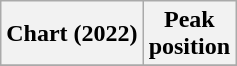<table class="wikitable plainrowheaders" style="text-align:center">
<tr>
<th>Chart (2022)</th>
<th>Peak<br>position</th>
</tr>
<tr>
</tr>
</table>
